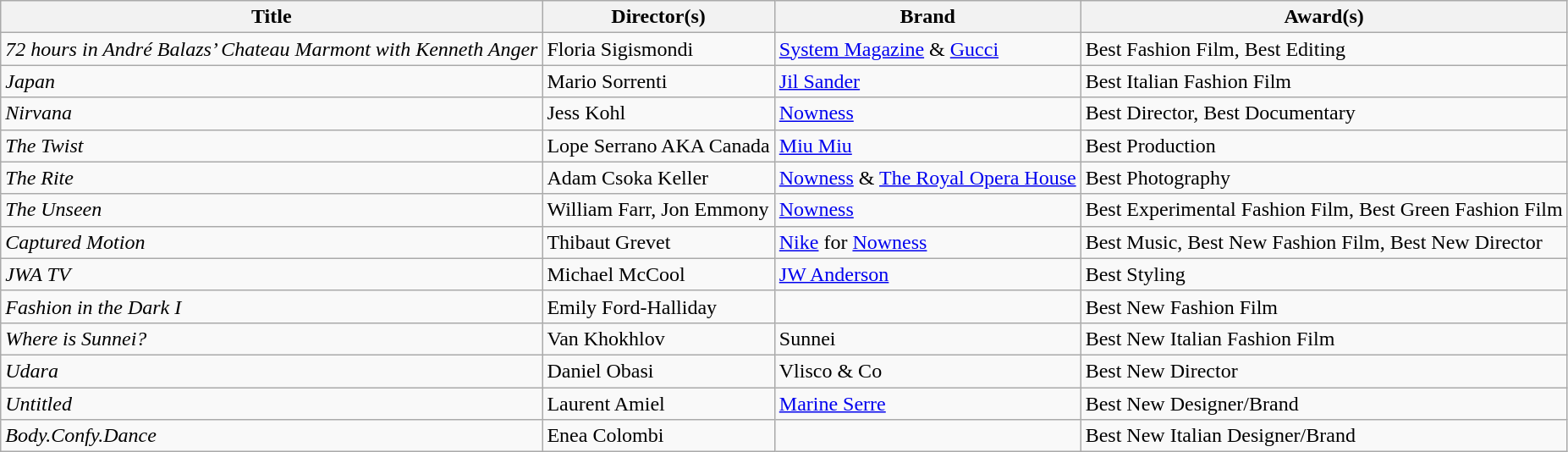<table class="wikitable">
<tr>
<th>Title</th>
<th>Director(s)</th>
<th>Brand</th>
<th>Award(s)</th>
</tr>
<tr>
<td><em>72 hours in André Balazs’ Chateau Marmont with Kenneth Anger</em></td>
<td>Floria Sigismondi</td>
<td><a href='#'>System Magazine</a> & <a href='#'>Gucci</a></td>
<td>Best Fashion Film, Best Editing</td>
</tr>
<tr>
<td><em>Japan</em></td>
<td>Mario Sorrenti</td>
<td><a href='#'>Jil Sander</a></td>
<td>Best Italian Fashion Film</td>
</tr>
<tr>
<td><em>Nirvana</em></td>
<td>Jess Kohl</td>
<td><a href='#'>Nowness</a></td>
<td>Best Director, Best Documentary</td>
</tr>
<tr>
<td><em>The Twist</em></td>
<td>Lope Serrano AKA Canada</td>
<td><a href='#'>Miu Miu</a></td>
<td>Best Production</td>
</tr>
<tr>
<td><em>The Rite</em></td>
<td>Adam Csoka Keller</td>
<td><a href='#'>Nowness</a> & <a href='#'>The Royal Opera House</a></td>
<td>Best Photography</td>
</tr>
<tr>
<td><em>The Unseen</em></td>
<td>William Farr, Jon Emmony</td>
<td><a href='#'>Nowness</a></td>
<td>Best Experimental Fashion Film, Best Green Fashion Film</td>
</tr>
<tr>
<td><em>Captured Motion</em></td>
<td>Thibaut Grevet</td>
<td><a href='#'>Nike</a> for <a href='#'>Nowness</a></td>
<td>Best Music, Best New Fashion Film, Best New Director</td>
</tr>
<tr>
<td><em>JWA TV</em></td>
<td>Michael McCool</td>
<td><a href='#'>JW Anderson</a></td>
<td>Best Styling</td>
</tr>
<tr>
<td><em>Fashion in the Dark I</em></td>
<td>Emily Ford-Halliday</td>
<td></td>
<td>Best New Fashion Film</td>
</tr>
<tr>
<td><em>Where is Sunnei?</em></td>
<td>Van Khokhlov</td>
<td>Sunnei</td>
<td>Best New Italian Fashion Film</td>
</tr>
<tr>
<td><em>Udara</em></td>
<td>Daniel Obasi</td>
<td>Vlisco & Co</td>
<td>Best New Director</td>
</tr>
<tr>
<td><em>Untitled</em></td>
<td>Laurent Amiel</td>
<td><a href='#'>Marine Serre</a></td>
<td>Best New Designer/Brand</td>
</tr>
<tr>
<td><em>Body.Confy.Dance</em></td>
<td>Enea Colombi</td>
<td></td>
<td>Best New Italian Designer/Brand</td>
</tr>
</table>
